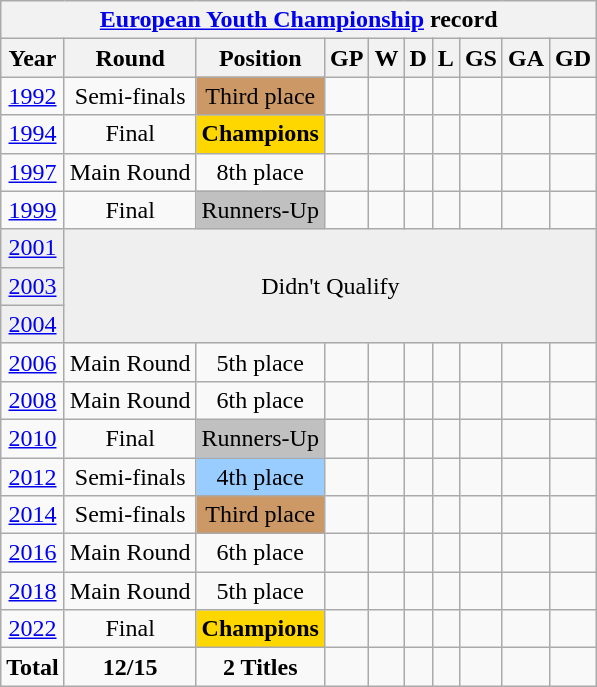<table class="wikitable" style="text-align: center;">
<tr>
<th colspan=10><a href='#'>European Youth Championship</a> record</th>
</tr>
<tr>
<th>Year</th>
<th>Round</th>
<th>Position</th>
<th>GP</th>
<th>W</th>
<th>D</th>
<th>L</th>
<th>GS</th>
<th>GA</th>
<th>GD</th>
</tr>
<tr bgcolor=>
<td> <a href='#'>1992</a></td>
<td>Semi-finals</td>
<td bgcolor=#cc9966>Third place</td>
<td></td>
<td></td>
<td></td>
<td></td>
<td></td>
<td></td>
<td></td>
</tr>
<tr bgcolor=>
<td> <a href='#'>1994</a></td>
<td>Final</td>
<td bgcolor=gold><strong>Champions</strong></td>
<td></td>
<td></td>
<td></td>
<td></td>
<td></td>
<td></td>
<td></td>
</tr>
<tr bgcolor=>
<td> <a href='#'>1997</a></td>
<td>Main Round</td>
<td>8th place</td>
<td></td>
<td></td>
<td></td>
<td></td>
<td></td>
<td></td>
<td></td>
</tr>
<tr bgcolor=>
<td> <a href='#'>1999</a></td>
<td>Final</td>
<td bgcolor=silver>Runners-Up</td>
<td></td>
<td></td>
<td></td>
<td></td>
<td></td>
<td></td>
<td></td>
</tr>
<tr bgcolor=efefef>
<td> <a href='#'>2001</a></td>
<td colspan=10 rowspan=3>Didn't Qualify</td>
</tr>
<tr bgcolor=efefef>
<td> <a href='#'>2003</a></td>
</tr>
<tr bgcolor=efefef>
<td> <a href='#'>2004</a></td>
</tr>
<tr bgcolor=>
<td> <a href='#'>2006</a></td>
<td>Main Round</td>
<td>5th place</td>
<td></td>
<td></td>
<td></td>
<td></td>
<td></td>
<td></td>
<td></td>
</tr>
<tr bgcolor=>
<td> <a href='#'>2008</a></td>
<td>Main Round</td>
<td>6th place</td>
<td></td>
<td></td>
<td></td>
<td></td>
<td></td>
<td></td>
<td></td>
</tr>
<tr bgcolor=>
<td> <a href='#'>2010</a></td>
<td>Final</td>
<td bgcolor=silver>Runners-Up</td>
<td></td>
<td></td>
<td></td>
<td></td>
<td></td>
<td></td>
<td></td>
</tr>
<tr bgcolor=>
<td> <a href='#'>2012</a></td>
<td>Semi-finals</td>
<td bgcolor=9acdff>4th place</td>
<td></td>
<td></td>
<td></td>
<td></td>
<td></td>
<td></td>
<td></td>
</tr>
<tr bgcolor=>
<td> <a href='#'>2014</a></td>
<td>Semi-finals</td>
<td bgcolor=cc9966>Third place</td>
<td></td>
<td></td>
<td></td>
<td></td>
<td></td>
<td></td>
<td></td>
</tr>
<tr bgcolor=>
<td> <a href='#'>2016</a></td>
<td>Main Round</td>
<td>6th place</td>
<td></td>
<td></td>
<td></td>
<td></td>
<td></td>
<td></td>
<td></td>
</tr>
<tr bgcolor=>
<td> <a href='#'>2018</a></td>
<td>Main Round</td>
<td>5th place</td>
<td></td>
<td></td>
<td></td>
<td></td>
<td></td>
<td></td>
<td></td>
</tr>
<tr>
<td> <a href='#'>2022</a></td>
<td>Final</td>
<td bgcolor=gold><strong>Champions</strong></td>
<td></td>
<td></td>
<td></td>
<td></td>
<td></td>
<td></td>
<td></td>
</tr>
<tr>
<td><strong>Total</strong></td>
<td><strong>12/15</strong></td>
<td><strong>2 Titles</strong></td>
<td><strong> </strong></td>
<td><strong> </strong></td>
<td><strong> </strong></td>
<td><strong> </strong></td>
<td><strong> </strong></td>
<td><strong> </strong></td>
<td><strong> </strong></td>
</tr>
</table>
